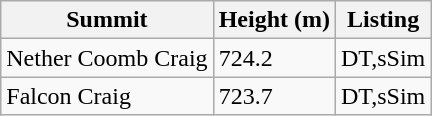<table class="wikitable sortable">
<tr>
<th>Summit</th>
<th>Height (m)</th>
<th>Listing</th>
</tr>
<tr>
<td>Nether Coomb Craig</td>
<td>724.2</td>
<td>DT,sSim</td>
</tr>
<tr>
<td>Falcon Craig</td>
<td>723.7</td>
<td>DT,sSim</td>
</tr>
</table>
